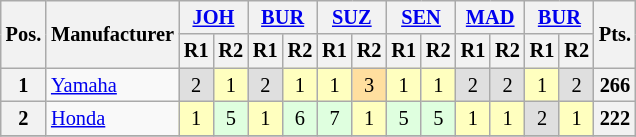<table class="wikitable" style="font-size:85%; text-align:center;">
<tr>
<th rowspan="2">Pos.</th>
<th rowspan="2">Manufacturer</th>
<th colspan="2"><a href='#'>JOH</a><br></th>
<th colspan="2"><a href='#'>BUR</a><br></th>
<th colspan="2"><a href='#'>SUZ</a><br></th>
<th colspan="2"><a href='#'>SEN</a><br></th>
<th colspan="2"><a href='#'>MAD</a><br></th>
<th colspan="2"><a href='#'>BUR</a><br></th>
<th rowspan="2">Pts.</th>
</tr>
<tr>
<th>R1</th>
<th>R2</th>
<th>R1</th>
<th>R2</th>
<th>R1</th>
<th>R2</th>
<th>R1</th>
<th>R2</th>
<th>R1</th>
<th>R2</th>
<th>R1</th>
<th>R2</th>
</tr>
<tr>
<th>1</th>
<td align=left> <a href='#'>Yamaha</a></td>
<td style="background:#dfdfdf;">2</td>
<td style="background:#ffffbf;">1</td>
<td style="background:#dfdfdf;">2</td>
<td style="background:#ffffbf;">1</td>
<td style="background:#ffffbf;">1</td>
<td style="background:#ffdf9f;">3</td>
<td style="background:#ffffbf;">1</td>
<td style="background:#ffffbf;">1</td>
<td style="background:#dfdfdf;">2</td>
<td style="background:#dfdfdf;">2</td>
<td style="background:#ffffbf;">1</td>
<td style="background:#dfdfdf;">2</td>
<th>266</th>
</tr>
<tr>
<th>2</th>
<td align=left> <a href='#'>Honda</a></td>
<td style="background:#ffffbf;">1</td>
<td style="background:#dfffdf;">5</td>
<td style="background:#ffffbf;">1</td>
<td style="background:#dfffdf;">6</td>
<td style="background:#dfffdf;">7</td>
<td style="background:#ffffbf;">1</td>
<td style="background:#dfffdf;">5</td>
<td style="background:#dfffdf;">5</td>
<td style="background:#ffffbf;">1</td>
<td style="background:#ffffbf;">1</td>
<td style="background:#dfdfdf;">2</td>
<td style="background:#ffffbf;">1</td>
<th>222</th>
</tr>
<tr>
</tr>
</table>
